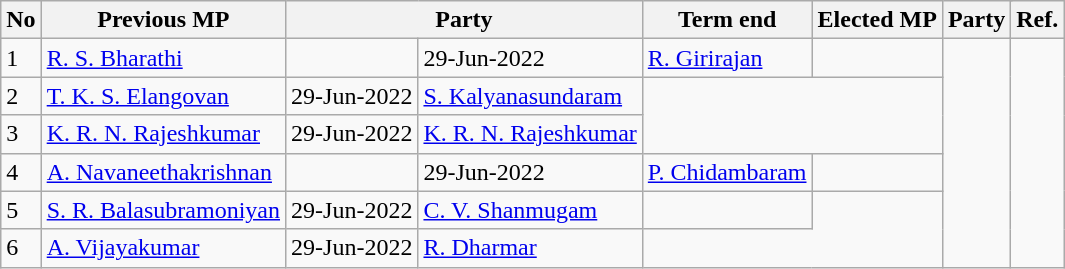<table class="wikitable sortable">
<tr>
<th>No</th>
<th>Previous MP</th>
<th colspan="2">Party</th>
<th>Term end</th>
<th>Elected MP</th>
<th colspan="2">Party</th>
<th>Ref.</th>
</tr>
<tr>
<td>1</td>
<td><a href='#'>R. S. Bharathi</a></td>
<td></td>
<td>29-Jun-2022</td>
<td><a href='#'>R. Girirajan</a></td>
<td></td>
<td rowspan="6"></td>
</tr>
<tr>
<td>2</td>
<td><a href='#'>T. K. S. Elangovan</a></td>
<td>29-Jun-2022</td>
<td><a href='#'>S. Kalyanasundaram</a></td>
</tr>
<tr>
<td>3</td>
<td><a href='#'>K. R. N. Rajeshkumar</a></td>
<td>29-Jun-2022</td>
<td><a href='#'>K. R. N. Rajeshkumar</a></td>
</tr>
<tr>
<td>4</td>
<td><a href='#'>A. Navaneethakrishnan</a></td>
<td></td>
<td>29-Jun-2022</td>
<td><a href='#'>P. Chidambaram</a></td>
<td></td>
</tr>
<tr>
<td>5</td>
<td><a href='#'>S. R. Balasubramoniyan</a></td>
<td>29-Jun-2022</td>
<td><a href='#'>C. V. Shanmugam</a></td>
<td></td>
</tr>
<tr>
<td>6</td>
<td><a href='#'>A. Vijayakumar</a></td>
<td>29-Jun-2022</td>
<td><a href='#'>R. Dharmar</a></td>
</tr>
</table>
